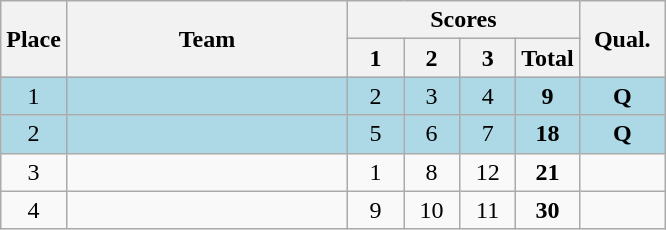<table class=wikitable style="text-align:center">
<tr>
<th width=20 rowspan=2>Place</th>
<th width=180 rowspan=2>Team</th>
<th colspan=4>Scores</th>
<th width=50 rowspan=2>Qual.</th>
</tr>
<tr>
<th width=30>1</th>
<th width=30>2</th>
<th width=30>3</th>
<th>Total</th>
</tr>
<tr bgcolor=lightblue>
<td>1</td>
<td align=left></td>
<td>2</td>
<td>3</td>
<td>4</td>
<td><strong>9</strong></td>
<td><strong>Q</strong></td>
</tr>
<tr bgcolor=lightblue>
<td>2</td>
<td align=left></td>
<td>5</td>
<td>6</td>
<td>7</td>
<td><strong>18</strong></td>
<td><strong>Q</strong></td>
</tr>
<tr>
<td>3</td>
<td align=left></td>
<td>1</td>
<td>8</td>
<td>12</td>
<td><strong>21</strong></td>
<td></td>
</tr>
<tr>
<td>4</td>
<td align=left></td>
<td>9</td>
<td>10</td>
<td>11</td>
<td><strong>30</strong></td>
<td></td>
</tr>
</table>
